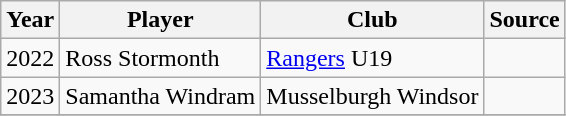<table class="wikitable sortable">
<tr>
<th>Year</th>
<th>Player</th>
<th>Club</th>
<th>Source</th>
</tr>
<tr>
<td>2022</td>
<td>Ross Stormonth</td>
<td><a href='#'>Rangers</a> U19</td>
<td></td>
</tr>
<tr>
<td>2023</td>
<td>Samantha Windram</td>
<td>Musselburgh Windsor</td>
<td></td>
</tr>
<tr>
</tr>
</table>
